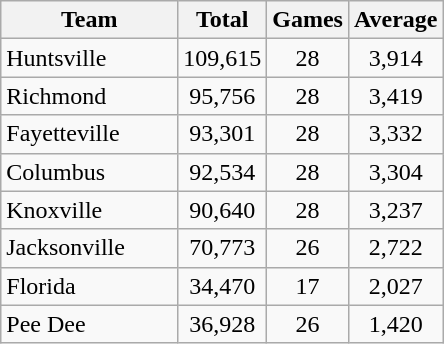<table class="wikitable">
<tr>
<th width="40%">Team</th>
<th>Total</th>
<th>Games</th>
<th>Average</th>
</tr>
<tr align=center>
<td align=left>Huntsville</td>
<td>109,615</td>
<td>28</td>
<td>3,914</td>
</tr>
<tr align=center>
<td align=left>Richmond</td>
<td>95,756</td>
<td>28</td>
<td>3,419</td>
</tr>
<tr align=center>
<td align=left>Fayetteville</td>
<td>93,301</td>
<td>28</td>
<td>3,332</td>
</tr>
<tr align=center>
<td align=left>Columbus</td>
<td>92,534</td>
<td>28</td>
<td>3,304</td>
</tr>
<tr align=center>
<td align=left>Knoxville</td>
<td>90,640</td>
<td>28</td>
<td>3,237</td>
</tr>
<tr align=center>
<td align=left>Jacksonville</td>
<td>70,773</td>
<td>26</td>
<td>2,722</td>
</tr>
<tr align=center>
<td align=left>Florida</td>
<td>34,470</td>
<td>17</td>
<td>2,027</td>
</tr>
<tr align=center>
<td align=left>Pee Dee</td>
<td>36,928</td>
<td>26</td>
<td>1,420</td>
</tr>
</table>
